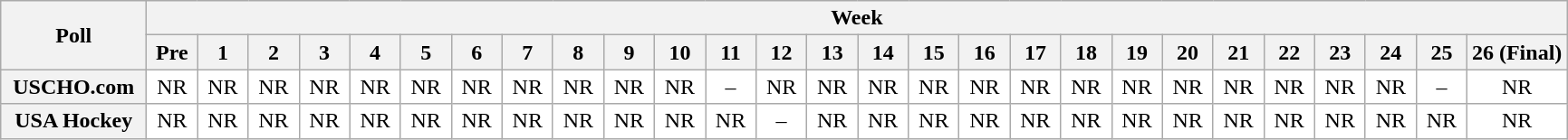<table class="wikitable" style="white-space:nowrap;">
<tr>
<th scope="col" width="100" rowspan="2">Poll</th>
<th colspan="28">Week</th>
</tr>
<tr>
<th scope="col" width="30">Pre</th>
<th scope="col" width="30">1</th>
<th scope="col" width="30">2</th>
<th scope="col" width="30">3</th>
<th scope="col" width="30">4</th>
<th scope="col" width="30">5</th>
<th scope="col" width="30">6</th>
<th scope="col" width="30">7</th>
<th scope="col" width="30">8</th>
<th scope="col" width="30">9</th>
<th scope="col" width="30">10</th>
<th scope="col" width="30">11</th>
<th scope="col" width="30">12</th>
<th scope="col" width="30">13</th>
<th scope="col" width="30">14</th>
<th scope="col" width="30">15</th>
<th scope="col" width="30">16</th>
<th scope="col" width="30">17</th>
<th scope="col" width="30">18</th>
<th scope="col" width="30">19</th>
<th scope="col" width="30">20</th>
<th scope="col" width="30">21</th>
<th scope="col" width="30">22</th>
<th scope="col" width="30">23</th>
<th scope="col" width="30">24</th>
<th scope="col" width="30">25</th>
<th scope="col" width="30">26 (Final)</th>
</tr>
<tr style="text-align:center;">
<th>USCHO.com</th>
<td bgcolor=FFFFFF>NR</td>
<td bgcolor=FFFFFF>NR</td>
<td bgcolor=FFFFFF>NR</td>
<td bgcolor=FFFFFF>NR</td>
<td bgcolor=FFFFFF>NR</td>
<td bgcolor=FFFFFF>NR</td>
<td bgcolor=FFFFFF>NR</td>
<td bgcolor=FFFFFF>NR</td>
<td bgcolor=FFFFFF>NR</td>
<td bgcolor=FFFFFF>NR</td>
<td bgcolor=FFFFFF>NR</td>
<td bgcolor=FFFFFF>–</td>
<td bgcolor=FFFFFF>NR</td>
<td bgcolor=FFFFFF>NR</td>
<td bgcolor=FFFFFF>NR</td>
<td bgcolor=FFFFFF>NR</td>
<td bgcolor=FFFFFF>NR</td>
<td bgcolor=FFFFFF>NR</td>
<td bgcolor=FFFFFF>NR</td>
<td bgcolor=FFFFFF>NR</td>
<td bgcolor=FFFFFF>NR</td>
<td bgcolor=FFFFFF>NR</td>
<td bgcolor=FFFFFF>NR</td>
<td bgcolor=FFFFFF>NR</td>
<td bgcolor=FFFFFF>NR</td>
<td bgcolor=FFFFFF>–</td>
<td bgcolor=FFFFFF>NR</td>
</tr>
<tr style="text-align:center;">
<th>USA Hockey</th>
<td bgcolor=FFFFFF>NR</td>
<td bgcolor=FFFFFF>NR</td>
<td bgcolor=FFFFFF>NR</td>
<td bgcolor=FFFFFF>NR</td>
<td bgcolor=FFFFFF>NR</td>
<td bgcolor=FFFFFF>NR</td>
<td bgcolor=FFFFFF>NR</td>
<td bgcolor=FFFFFF>NR</td>
<td bgcolor=FFFFFF>NR</td>
<td bgcolor=FFFFFF>NR</td>
<td bgcolor=FFFFFF>NR</td>
<td bgcolor=FFFFFF>NR</td>
<td bgcolor=FFFFFF>–</td>
<td bgcolor=FFFFFF>NR</td>
<td bgcolor=FFFFFF>NR</td>
<td bgcolor=FFFFFF>NR</td>
<td bgcolor=FFFFFF>NR</td>
<td bgcolor=FFFFFF>NR</td>
<td bgcolor=FFFFFF>NR</td>
<td bgcolor=FFFFFF>NR</td>
<td bgcolor=FFFFFF>NR</td>
<td bgcolor=FFFFFF>NR</td>
<td bgcolor=FFFFFF>NR</td>
<td bgcolor=FFFFFF>NR</td>
<td bgcolor=FFFFFF>NR</td>
<td bgcolor=FFFFFF>NR</td>
<td bgcolor=FFFFFF>NR</td>
</tr>
</table>
